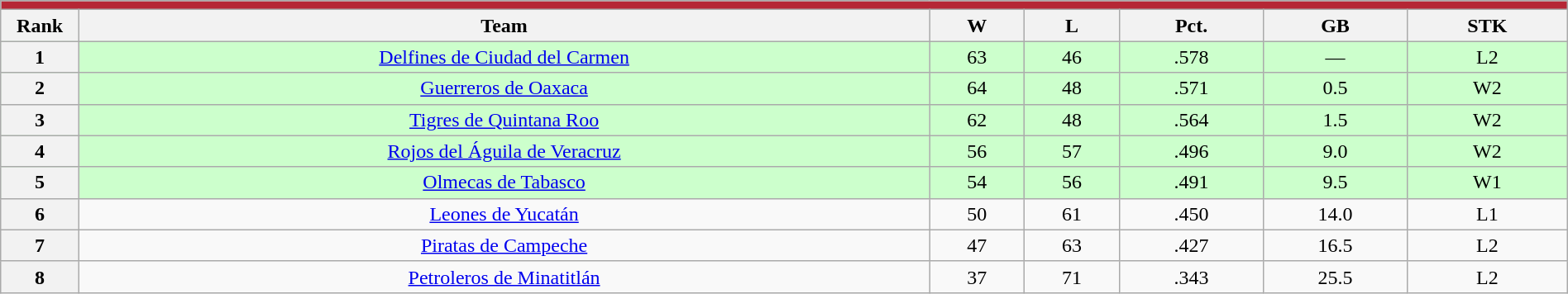<table class="wikitable plainrowheaders" width="100%" style="text-align:center;">
<tr>
<th style="background:#B52735;" colspan="7"></th>
</tr>
<tr>
<th scope="col" width="5%">Rank</th>
<th>Team</th>
<th>W</th>
<th>L</th>
<th>Pct.</th>
<th>GB</th>
<th>STK</th>
</tr>
<tr style="background-color:#ccffcc;">
<th>1</th>
<td><a href='#'>Delfines de Ciudad del Carmen</a></td>
<td>63</td>
<td>46</td>
<td>.578</td>
<td>—</td>
<td>L2</td>
</tr>
<tr style="background-color:#ccffcc;">
<th>2</th>
<td><a href='#'>Guerreros de Oaxaca</a></td>
<td>64</td>
<td>48</td>
<td>.571</td>
<td>0.5</td>
<td>W2</td>
</tr>
<tr style="background-color:#ccffcc;">
<th>3</th>
<td><a href='#'>Tigres de Quintana Roo</a></td>
<td>62</td>
<td>48</td>
<td>.564</td>
<td>1.5</td>
<td>W2</td>
</tr>
<tr style="background-color:#ccffcc;">
<th>4</th>
<td><a href='#'>Rojos del Águila de Veracruz</a></td>
<td>56</td>
<td>57</td>
<td>.496</td>
<td>9.0</td>
<td>W2</td>
</tr>
<tr style="background-color:#ccffcc;">
<th>5</th>
<td><a href='#'>Olmecas de Tabasco</a></td>
<td>54</td>
<td>56</td>
<td>.491</td>
<td>9.5</td>
<td>W1</td>
</tr>
<tr>
<th>6</th>
<td><a href='#'>Leones de Yucatán</a></td>
<td>50</td>
<td>61</td>
<td>.450</td>
<td>14.0</td>
<td>L1</td>
</tr>
<tr>
<th>7</th>
<td><a href='#'>Piratas de Campeche</a></td>
<td>47</td>
<td>63</td>
<td>.427</td>
<td>16.5</td>
<td>L2</td>
</tr>
<tr>
<th>8</th>
<td><a href='#'>Petroleros de Minatitlán</a></td>
<td>37</td>
<td>71</td>
<td>.343</td>
<td>25.5</td>
<td>L2</td>
</tr>
</table>
